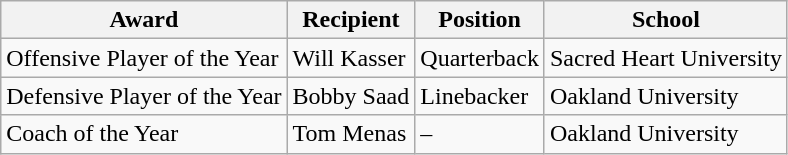<table class="wikitable">
<tr>
<th>Award</th>
<th>Recipient</th>
<th>Position</th>
<th>School</th>
</tr>
<tr>
<td>Offensive Player of the Year</td>
<td>Will Kasser</td>
<td>Quarterback</td>
<td>Sacred Heart University</td>
</tr>
<tr>
<td>Defensive Player of the Year</td>
<td>Bobby Saad</td>
<td>Linebacker</td>
<td>Oakland University</td>
</tr>
<tr>
<td>Coach of the Year</td>
<td>Tom Menas</td>
<td>–</td>
<td>Oakland University</td>
</tr>
</table>
